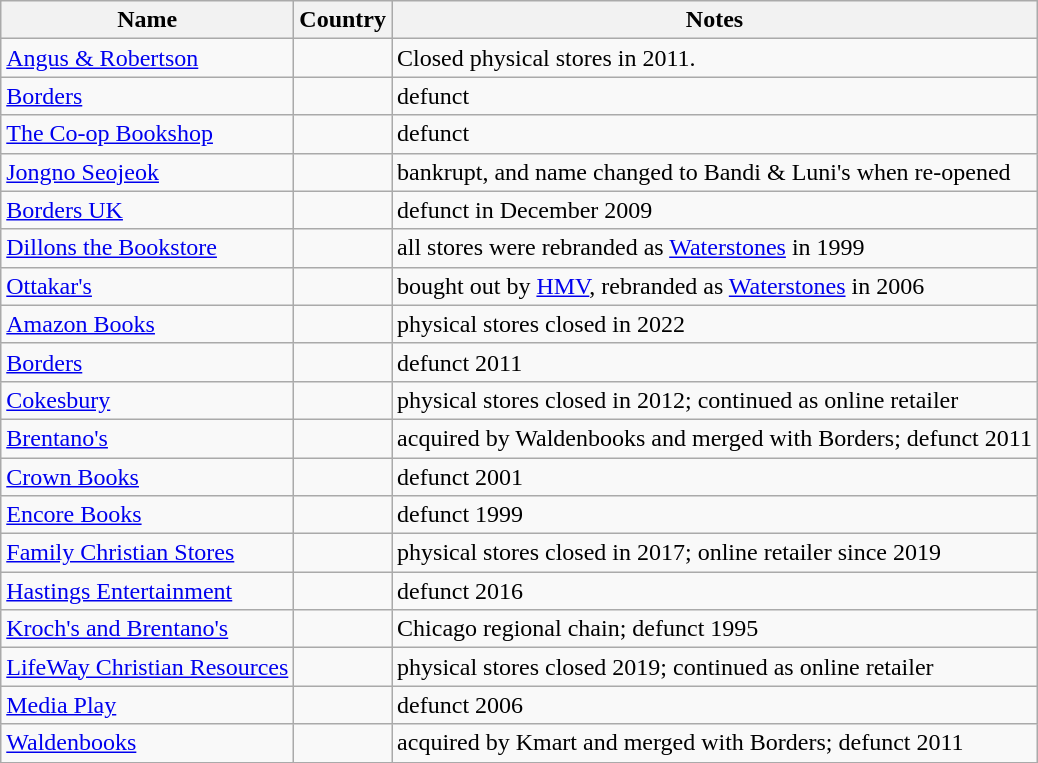<table class="wikitable sortable">
<tr>
<th>Name</th>
<th>Country</th>
<th>Notes</th>
</tr>
<tr>
<td><a href='#'>Angus & Robertson</a></td>
<td></td>
<td>Closed physical stores in 2011.</td>
</tr>
<tr>
<td><a href='#'>Borders</a></td>
<td></td>
<td>defunct</td>
</tr>
<tr>
<td><a href='#'>The Co-op Bookshop</a></td>
<td></td>
<td>defunct</td>
</tr>
<tr>
<td><a href='#'>Jongno Seojeok</a></td>
<td></td>
<td>bankrupt, and name changed to Bandi & Luni's when re-opened</td>
</tr>
<tr>
<td><a href='#'>Borders UK</a></td>
<td></td>
<td>defunct in December 2009</td>
</tr>
<tr>
<td><a href='#'>Dillons the Bookstore</a></td>
<td></td>
<td>all stores were rebranded as <a href='#'>Waterstones</a> in 1999</td>
</tr>
<tr>
<td><a href='#'>Ottakar's</a></td>
<td></td>
<td>bought out by <a href='#'>HMV</a>, rebranded as <a href='#'>Waterstones</a> in 2006</td>
</tr>
<tr>
<td><a href='#'>Amazon Books</a></td>
<td></td>
<td>physical stores closed in 2022</td>
</tr>
<tr>
<td><a href='#'>Borders</a></td>
<td></td>
<td>defunct 2011</td>
</tr>
<tr>
<td><a href='#'>Cokesbury</a></td>
<td></td>
<td>physical stores closed in 2012; continued as online retailer</td>
</tr>
<tr>
<td><a href='#'>Brentano's</a></td>
<td></td>
<td>acquired by Waldenbooks and merged with Borders; defunct 2011</td>
</tr>
<tr>
<td><a href='#'>Crown Books</a></td>
<td></td>
<td>defunct 2001</td>
</tr>
<tr>
<td><a href='#'>Encore Books</a></td>
<td></td>
<td>defunct 1999</td>
</tr>
<tr>
<td><a href='#'>Family Christian Stores</a></td>
<td></td>
<td>physical stores closed in 2017; online retailer since 2019</td>
</tr>
<tr>
<td><a href='#'>Hastings Entertainment</a></td>
<td></td>
<td>defunct 2016</td>
</tr>
<tr>
<td><a href='#'>Kroch's and Brentano's</a></td>
<td></td>
<td>Chicago regional chain; defunct 1995</td>
</tr>
<tr>
<td><a href='#'>LifeWay Christian Resources</a></td>
<td></td>
<td>physical stores closed 2019; continued as online retailer</td>
</tr>
<tr>
<td><a href='#'>Media Play</a></td>
<td></td>
<td>defunct 2006</td>
</tr>
<tr>
<td><a href='#'>Waldenbooks</a></td>
<td></td>
<td>acquired by Kmart and merged with Borders; defunct 2011</td>
</tr>
</table>
